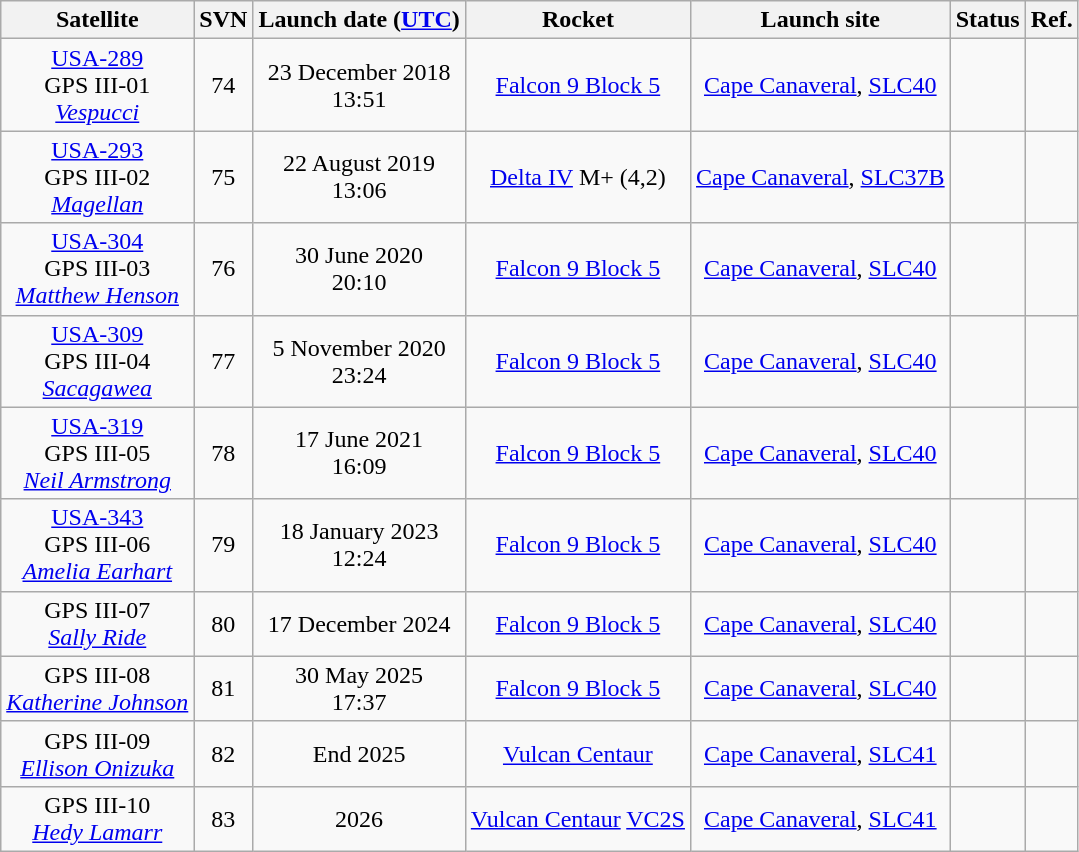<table class="wikitable" style="text-align:center">
<tr>
<th>Satellite</th>
<th>SVN</th>
<th>Launch date (<a href='#'>UTC</a>)</th>
<th>Rocket</th>
<th>Launch site</th>
<th>Status</th>
<th>Ref.</th>
</tr>
<tr>
<td><a href='#'>USA-289</a><br>GPS III-01<br><em><a href='#'>Vespucci</a></em></td>
<td>74</td>
<td>23 December 2018 <br> 13:51</td>
<td><a href='#'>Falcon 9 Block 5</a></td>
<td><a href='#'>Cape Canaveral</a>, <a href='#'>SLC40</a></td>
<td></td>
<td></td>
</tr>
<tr>
<td><a href='#'>USA-293</a><br>GPS III-02<br><em><a href='#'>Magellan</a></em></td>
<td>75</td>
<td>22 August 2019 <br> 13:06</td>
<td><a href='#'>Delta IV</a> M+ (4,2)</td>
<td><a href='#'>Cape Canaveral</a>, <a href='#'>SLC37B</a></td>
<td></td>
<td></td>
</tr>
<tr>
<td><a href='#'>USA-304</a><br>GPS III-03<br><em><a href='#'>Matthew Henson</a></em></td>
<td>76</td>
<td>30 June 2020 <br> 20:10</td>
<td><a href='#'>Falcon 9 Block 5</a></td>
<td><a href='#'>Cape Canaveral</a>, <a href='#'>SLC40</a></td>
<td></td>
<td></td>
</tr>
<tr>
<td><a href='#'>USA-309</a><br>GPS III-04<br><em><a href='#'>Sacagawea</a></em></td>
<td>77</td>
<td>5 November 2020<br>23:24</td>
<td><a href='#'>Falcon 9 Block 5</a></td>
<td><a href='#'>Cape Canaveral</a>, <a href='#'>SLC40</a></td>
<td></td>
<td></td>
</tr>
<tr>
<td><a href='#'>USA-319</a><br>GPS III-05<br><em><a href='#'>Neil Armstrong</a></em></td>
<td>78</td>
<td>17 June 2021<br>16:09</td>
<td><a href='#'>Falcon 9 Block 5</a></td>
<td><a href='#'>Cape Canaveral</a>, <a href='#'>SLC40</a></td>
<td></td>
<td></td>
</tr>
<tr>
<td><a href='#'>USA-343</a><br>GPS III-06<br><em><a href='#'>Amelia Earhart</a></em></td>
<td>79</td>
<td>18 January 2023<br>12:24</td>
<td><a href='#'>Falcon 9 Block 5</a></td>
<td><a href='#'>Cape Canaveral</a>, <a href='#'>SLC40</a></td>
<td></td>
<td></td>
</tr>
<tr>
<td>GPS III-07<br><em><a href='#'>Sally Ride</a></em></td>
<td>80</td>
<td>17 December 2024</td>
<td><a href='#'>Falcon 9 Block 5</a></td>
<td><a href='#'>Cape Canaveral</a>, <a href='#'>SLC40</a></td>
<td></td>
<td></td>
</tr>
<tr>
<td>GPS III-08<br><em><a href='#'>Katherine Johnson</a></em></td>
<td>81</td>
<td>30 May 2025<br>17:37</td>
<td><a href='#'>Falcon 9 Block 5</a></td>
<td><a href='#'>Cape Canaveral</a>, <a href='#'>SLC40</a></td>
<td></td>
<td></td>
</tr>
<tr>
<td>GPS III-09<br><em><a href='#'>Ellison Onizuka</a></em></td>
<td>82</td>
<td>End 2025</td>
<td><a href='#'>Vulcan Centaur</a></td>
<td><a href='#'>Cape Canaveral</a>, <a href='#'>SLC41</a></td>
<td></td>
<td></td>
</tr>
<tr>
<td>GPS III-10<br><em><a href='#'>Hedy Lamarr</a></em></td>
<td>83</td>
<td>2026</td>
<td><a href='#'>Vulcan Centaur</a> <a href='#'>VC2S</a></td>
<td><a href='#'>Cape Canaveral</a>, <a href='#'>SLC41</a></td>
<td></td>
<td></td>
</tr>
</table>
